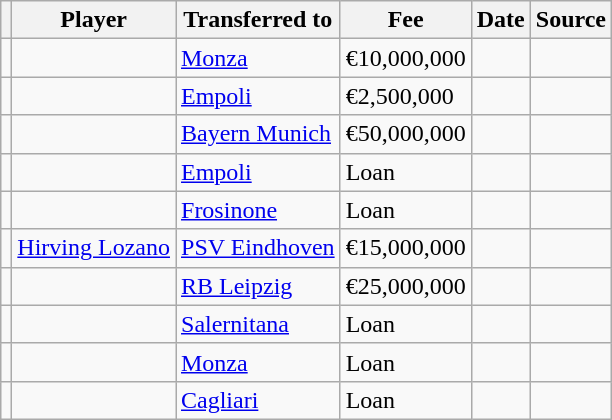<table class="wikitable plainrowheaders sortable">
<tr>
<th></th>
<th scope="col">Player</th>
<th>Transferred to</th>
<th style="width: 65px;">Fee</th>
<th scope="col">Date</th>
<th scope="col">Source</th>
</tr>
<tr>
<td align="center"></td>
<td></td>
<td> <a href='#'>Monza</a></td>
<td>€10,000,000</td>
<td></td>
<td></td>
</tr>
<tr>
<td align="center"></td>
<td></td>
<td> <a href='#'>Empoli</a></td>
<td>€2,500,000</td>
<td></td>
<td></td>
</tr>
<tr>
<td align="center"></td>
<td></td>
<td> <a href='#'>Bayern Munich</a></td>
<td>€50,000,000</td>
<td></td>
<td></td>
</tr>
<tr>
<td align="center"></td>
<td></td>
<td> <a href='#'>Empoli</a></td>
<td>Loan</td>
<td></td>
<td></td>
</tr>
<tr>
<td align="center"></td>
<td></td>
<td> <a href='#'>Frosinone</a></td>
<td>Loan</td>
<td></td>
<td></td>
</tr>
<tr>
<td align="center"></td>
<td> <a href='#'>Hirving Lozano</a></td>
<td> <a href='#'>PSV Eindhoven</a></td>
<td>€15,000,000</td>
<td></td>
<td></td>
</tr>
<tr>
<td align="center"></td>
<td></td>
<td> <a href='#'>RB Leipzig</a></td>
<td>€25,000,000</td>
<td></td>
<td></td>
</tr>
<tr>
<td align="center"></td>
<td></td>
<td> <a href='#'>Salernitana</a></td>
<td>Loan</td>
<td></td>
<td></td>
</tr>
<tr>
<td align="center"></td>
<td></td>
<td> <a href='#'>Monza</a></td>
<td>Loan</td>
<td></td>
<td></td>
</tr>
<tr>
<td align="center"></td>
<td></td>
<td> <a href='#'>Cagliari</a></td>
<td>Loan</td>
<td></td>
<td></td>
</tr>
</table>
